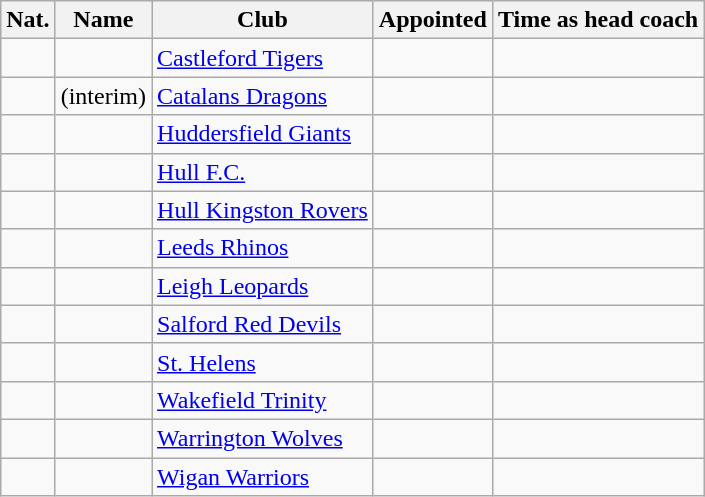<table class="wikitable sortable">
<tr>
<th>Nat.</th>
<th>Name</th>
<th>Club</th>
<th>Appointed</th>
<th>Time as head coach</th>
</tr>
<tr>
<td></td>
<td></td>
<td> <a href='#'>Castleford Tigers</a></td>
<td></td>
<td></td>
</tr>
<tr>
<td></td>
<td> (interim)</td>
<td> <a href='#'>Catalans Dragons</a></td>
<td></td>
<td></td>
</tr>
<tr>
<td></td>
<td></td>
<td> <a href='#'>Huddersfield Giants</a></td>
<td></td>
<td></td>
</tr>
<tr>
<td></td>
<td></td>
<td> <a href='#'>Hull F.C.</a></td>
<td></td>
<td></td>
</tr>
<tr>
<td></td>
<td></td>
<td> <a href='#'>Hull Kingston Rovers</a></td>
<td></td>
<td></td>
</tr>
<tr>
<td></td>
<td></td>
<td> <a href='#'>Leeds Rhinos</a></td>
<td></td>
<td></td>
</tr>
<tr>
<td></td>
<td></td>
<td> <a href='#'>Leigh Leopards</a></td>
<td></td>
<td></td>
</tr>
<tr>
<td></td>
<td></td>
<td> <a href='#'>Salford Red Devils</a></td>
<td></td>
<td></td>
</tr>
<tr>
<td></td>
<td></td>
<td> <a href='#'>St. Helens</a></td>
<td></td>
<td></td>
</tr>
<tr>
<td></td>
<td></td>
<td> <a href='#'>Wakefield Trinity</a></td>
<td></td>
<td></td>
</tr>
<tr>
<td></td>
<td></td>
<td> <a href='#'>Warrington Wolves</a></td>
<td></td>
<td></td>
</tr>
<tr>
<td></td>
<td></td>
<td> <a href='#'>Wigan Warriors</a></td>
<td></td>
<td></td>
</tr>
</table>
